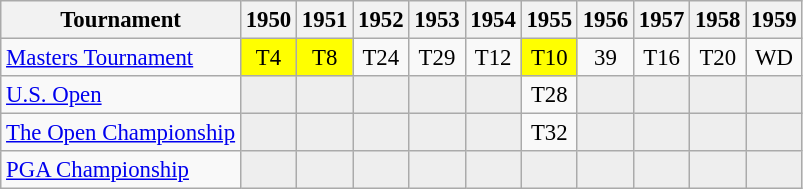<table class="wikitable" style="font-size:95%;text-align:center;">
<tr>
<th>Tournament</th>
<th>1950</th>
<th>1951</th>
<th>1952</th>
<th>1953</th>
<th>1954</th>
<th>1955</th>
<th>1956</th>
<th>1957</th>
<th>1958</th>
<th>1959</th>
</tr>
<tr>
<td align=left><a href='#'>Masters Tournament</a></td>
<td style="background:yellow;">T4</td>
<td style="background:yellow;">T8</td>
<td>T24</td>
<td>T29</td>
<td>T12</td>
<td style="background:yellow;">T10</td>
<td>39</td>
<td>T16</td>
<td>T20</td>
<td>WD</td>
</tr>
<tr>
<td align=left><a href='#'>U.S. Open</a></td>
<td style="background:#eeeeee;"></td>
<td style="background:#eeeeee;"></td>
<td style="background:#eeeeee;"></td>
<td style="background:#eeeeee;"></td>
<td style="background:#eeeeee;"></td>
<td>T28</td>
<td style="background:#eeeeee;"></td>
<td style="background:#eeeeee;"></td>
<td style="background:#eeeeee;"></td>
<td style="background:#eeeeee;"></td>
</tr>
<tr>
<td align=left><a href='#'>The Open Championship</a></td>
<td style="background:#eeeeee;"></td>
<td style="background:#eeeeee;"></td>
<td style="background:#eeeeee;"></td>
<td style="background:#eeeeee;"></td>
<td style="background:#eeeeee;"></td>
<td>T32</td>
<td style="background:#eeeeee;"></td>
<td style="background:#eeeeee;"></td>
<td style="background:#eeeeee;"></td>
<td style="background:#eeeeee;"></td>
</tr>
<tr>
<td align=left><a href='#'>PGA Championship</a></td>
<td style="background:#eeeeee;"></td>
<td style="background:#eeeeee;"></td>
<td style="background:#eeeeee;"></td>
<td style="background:#eeeeee;"></td>
<td style="background:#eeeeee;"></td>
<td style="background:#eeeeee;"></td>
<td style="background:#eeeeee;"></td>
<td style="background:#eeeeee;"></td>
<td style="background:#eeeeee;"></td>
<td style="background:#eeeeee;"></td>
</tr>
</table>
